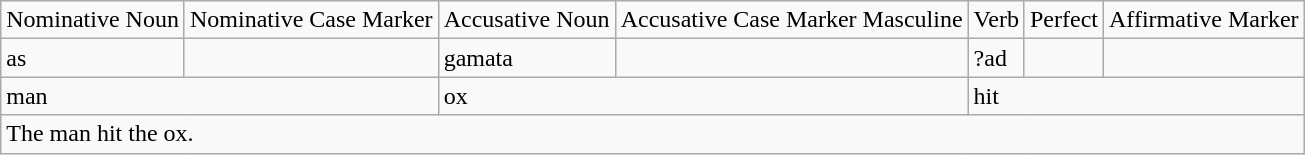<table class="wikitable">
<tr>
<td>Nominative Noun</td>
<td>Nominative  Case Marker</td>
<td>Accusative  Noun</td>
<td>Accusative  Case Marker Masculine</td>
<td>Verb</td>
<td>Perfect</td>
<td>Affirmative  Marker</td>
</tr>
<tr>
<td>as</td>
<td></td>
<td>gamata</td>
<td></td>
<td>?ad</td>
<td></td>
<td></td>
</tr>
<tr>
<td colspan="2">man</td>
<td colspan="2">ox</td>
<td colspan="3">hit</td>
</tr>
<tr>
<td colspan="7">The man hit the ox.</td>
</tr>
</table>
